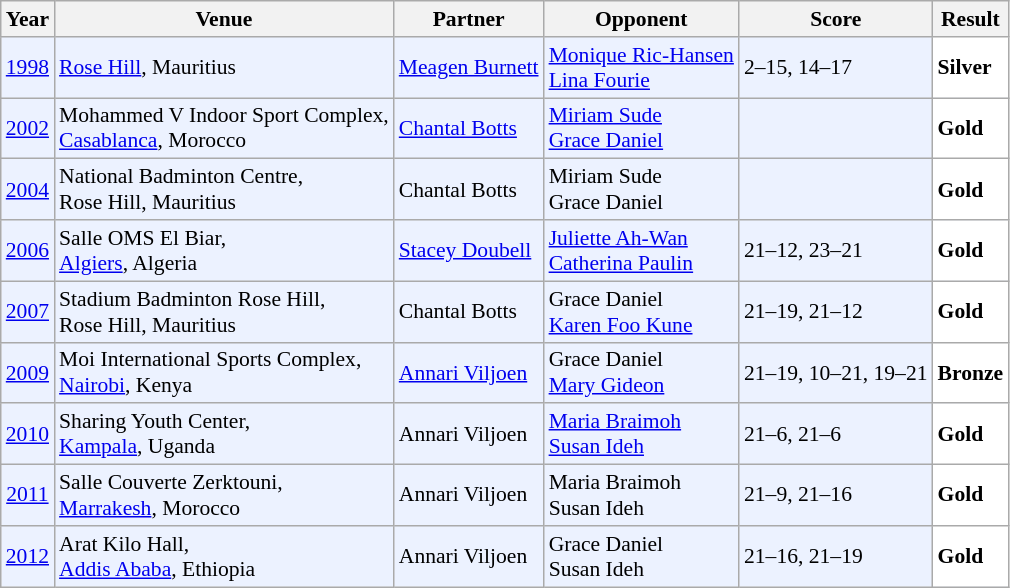<table class="sortable wikitable" style="font-size: 90%;">
<tr>
<th>Year</th>
<th>Venue</th>
<th>Partner</th>
<th>Opponent</th>
<th>Score</th>
<th>Result</th>
</tr>
<tr style="background:#ECF2FF">
<td align="center"><a href='#'>1998</a></td>
<td align="left"><a href='#'>Rose Hill</a>, Mauritius</td>
<td align="left"> <a href='#'>Meagen Burnett</a></td>
<td align="left"> <a href='#'>Monique Ric-Hansen</a><br> <a href='#'>Lina Fourie</a></td>
<td align="left">2–15, 14–17</td>
<td style="text-align:left; background:white"> <strong>Silver</strong></td>
</tr>
<tr style="background:#ECF2FF">
<td align="center"><a href='#'>2002</a></td>
<td align="left">Mohammed V Indoor Sport Complex,<br><a href='#'>Casablanca</a>, Morocco</td>
<td align="left"> <a href='#'>Chantal Botts</a></td>
<td align="left"> <a href='#'>Miriam Sude</a><br> <a href='#'>Grace Daniel</a></td>
<td align="left"></td>
<td style="text-align:left; background:white"> <strong>Gold</strong></td>
</tr>
<tr style="background:#ECF2FF">
<td align="center"><a href='#'>2004</a></td>
<td align="left">National Badminton Centre,<br>Rose Hill, Mauritius</td>
<td align="left"> Chantal Botts</td>
<td align="left"> Miriam Sude<br> Grace Daniel</td>
<td align="left"></td>
<td style="text-align:left; background:white"> <strong>Gold</strong></td>
</tr>
<tr style="background:#ECF2FF">
<td align="center"><a href='#'>2006</a></td>
<td align="left">Salle OMS El Biar,<br><a href='#'>Algiers</a>, Algeria</td>
<td align="left"> <a href='#'>Stacey Doubell</a></td>
<td align="left"> <a href='#'>Juliette Ah-Wan</a><br> <a href='#'>Catherina Paulin</a></td>
<td align="left">21–12, 23–21</td>
<td style="text-align:left; background:white"> <strong>Gold</strong></td>
</tr>
<tr style="background:#ECF2FF">
<td align="center"><a href='#'>2007</a></td>
<td align="left">Stadium Badminton Rose Hill,<br>Rose Hill, Mauritius</td>
<td align="left"> Chantal Botts</td>
<td align="left"> Grace Daniel<br> <a href='#'>Karen Foo Kune</a></td>
<td align="left">21–19, 21–12</td>
<td style="text-align:left; background:white"> <strong>Gold</strong></td>
</tr>
<tr style="background:#ECF2FF">
<td align="center"><a href='#'>2009</a></td>
<td align="left">Moi International Sports Complex,<br><a href='#'>Nairobi</a>, Kenya</td>
<td align="left"> <a href='#'>Annari Viljoen</a></td>
<td align="left"> Grace Daniel<br> <a href='#'>Mary Gideon</a></td>
<td align="left">21–19, 10–21, 19–21</td>
<td style="text-align:left; background:white"> <strong>Bronze</strong></td>
</tr>
<tr style="background:#ECF2FF">
<td align="center"><a href='#'>2010</a></td>
<td align="left">Sharing Youth Center,<br><a href='#'>Kampala</a>, Uganda</td>
<td align="left"> Annari Viljoen</td>
<td align="left"> <a href='#'>Maria Braimoh</a><br> <a href='#'>Susan Ideh</a></td>
<td align="left">21–6, 21–6</td>
<td style="text-align:left; background:white"> <strong>Gold</strong></td>
</tr>
<tr style="background:#ECF2FF">
<td align="center"><a href='#'>2011</a></td>
<td align="left">Salle Couverte Zerktouni,<br><a href='#'>Marrakesh</a>, Morocco</td>
<td align="left"> Annari Viljoen</td>
<td align="left"> Maria Braimoh<br> Susan Ideh</td>
<td align="left">21–9, 21–16</td>
<td style="text-align:left; background:white"> <strong>Gold</strong></td>
</tr>
<tr style="background:#ECF2FF">
<td align="center"><a href='#'>2012</a></td>
<td align="left">Arat Kilo Hall,<br><a href='#'>Addis Ababa</a>, Ethiopia</td>
<td align="left"> Annari Viljoen</td>
<td align="left"> Grace Daniel<br> Susan Ideh</td>
<td align="left">21–16, 21–19</td>
<td style="text-align:left; background:white"> <strong>Gold</strong></td>
</tr>
</table>
